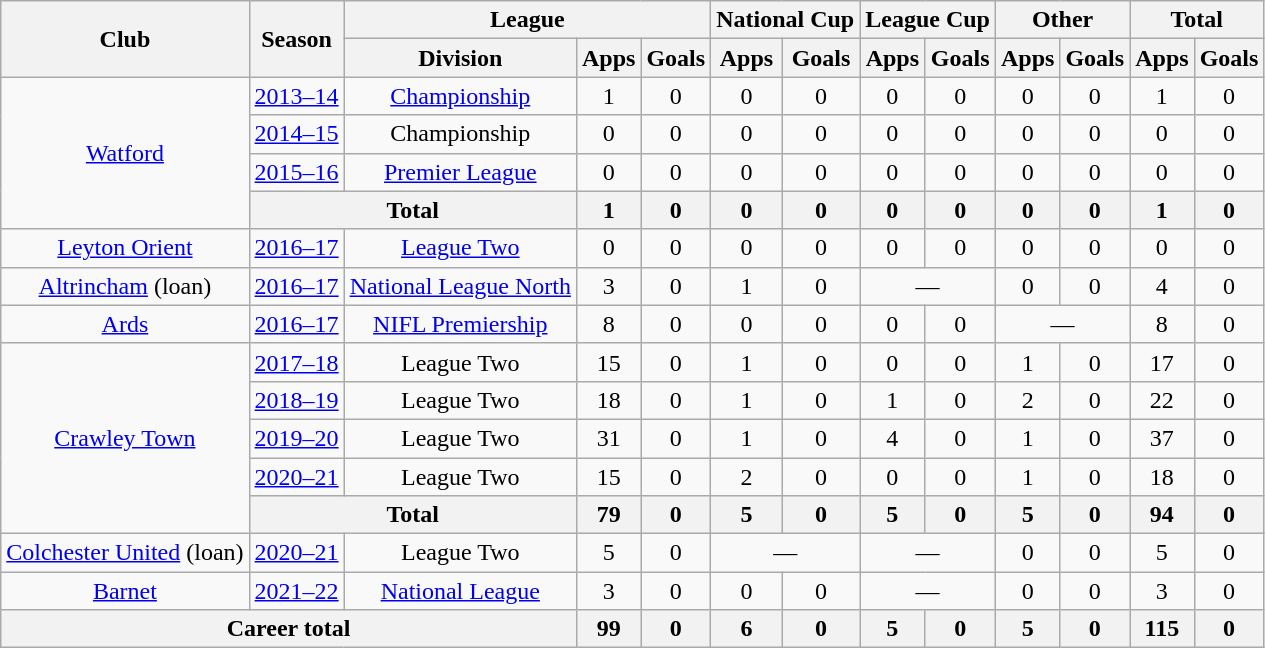<table class="wikitable" style="text-align: center;">
<tr>
<th rowspan="2">Club</th>
<th rowspan="2">Season</th>
<th colspan="3">League</th>
<th colspan="2">National Cup</th>
<th colspan="2">League Cup</th>
<th colspan="2">Other</th>
<th colspan="2">Total</th>
</tr>
<tr>
<th>Division</th>
<th>Apps</th>
<th>Goals</th>
<th>Apps</th>
<th>Goals</th>
<th>Apps</th>
<th>Goals</th>
<th>Apps</th>
<th>Goals</th>
<th>Apps</th>
<th>Goals</th>
</tr>
<tr>
<td rowspan="4"><a href='#'>Watford</a></td>
<td><a href='#'>2013–14</a></td>
<td><a href='#'>Championship</a></td>
<td>1</td>
<td>0</td>
<td>0</td>
<td>0</td>
<td>0</td>
<td>0</td>
<td>0</td>
<td>0</td>
<td>1</td>
<td>0</td>
</tr>
<tr>
<td><a href='#'>2014–15</a></td>
<td>Championship</td>
<td>0</td>
<td>0</td>
<td>0</td>
<td>0</td>
<td>0</td>
<td>0</td>
<td>0</td>
<td>0</td>
<td>0</td>
<td>0</td>
</tr>
<tr>
<td><a href='#'>2015–16</a></td>
<td><a href='#'>Premier League</a></td>
<td>0</td>
<td>0</td>
<td>0</td>
<td>0</td>
<td>0</td>
<td>0</td>
<td>0</td>
<td>0</td>
<td>0</td>
<td>0</td>
</tr>
<tr>
<th colspan="2">Total</th>
<th>1</th>
<th>0</th>
<th>0</th>
<th>0</th>
<th>0</th>
<th>0</th>
<th>0</th>
<th>0</th>
<th>1</th>
<th>0</th>
</tr>
<tr>
<td><a href='#'>Leyton Orient</a></td>
<td><a href='#'>2016–17</a></td>
<td><a href='#'>League Two</a></td>
<td>0</td>
<td>0</td>
<td>0</td>
<td>0</td>
<td>0</td>
<td>0</td>
<td>0</td>
<td>0</td>
<td>0</td>
<td>0</td>
</tr>
<tr>
<td><a href='#'>Altrincham</a> (loan)</td>
<td><a href='#'>2016–17</a></td>
<td><a href='#'>National League North</a></td>
<td>3</td>
<td>0</td>
<td>1</td>
<td>0</td>
<td colspan="2">—</td>
<td>0</td>
<td>0</td>
<td>4</td>
<td>0</td>
</tr>
<tr>
<td><a href='#'>Ards</a></td>
<td><a href='#'>2016–17</a></td>
<td><a href='#'>NIFL Premiership</a></td>
<td>8</td>
<td>0</td>
<td>0</td>
<td>0</td>
<td>0</td>
<td>0</td>
<td colspan="2">—</td>
<td>8</td>
<td>0</td>
</tr>
<tr>
<td rowspan="5"><a href='#'>Crawley Town</a></td>
<td><a href='#'>2017–18</a></td>
<td>League Two</td>
<td>15</td>
<td>0</td>
<td>1</td>
<td>0</td>
<td>0</td>
<td>0</td>
<td>1</td>
<td>0</td>
<td>17</td>
<td>0</td>
</tr>
<tr>
<td><a href='#'>2018–19</a></td>
<td>League Two</td>
<td>18</td>
<td>0</td>
<td>1</td>
<td>0</td>
<td>1</td>
<td>0</td>
<td>2</td>
<td>0</td>
<td>22</td>
<td>0</td>
</tr>
<tr>
<td><a href='#'>2019–20</a></td>
<td>League Two</td>
<td>31</td>
<td>0</td>
<td>1</td>
<td>0</td>
<td>4</td>
<td>0</td>
<td>1</td>
<td>0</td>
<td>37</td>
<td>0</td>
</tr>
<tr>
<td><a href='#'>2020–21</a></td>
<td>League Two</td>
<td>15</td>
<td>0</td>
<td>2</td>
<td>0</td>
<td>0</td>
<td>0</td>
<td>1</td>
<td>0</td>
<td>18</td>
<td>0</td>
</tr>
<tr>
<th colspan="2">Total</th>
<th>79</th>
<th>0</th>
<th>5</th>
<th>0</th>
<th>5</th>
<th>0</th>
<th>5</th>
<th>0</th>
<th>94</th>
<th>0</th>
</tr>
<tr>
<td><a href='#'>Colchester United</a> (loan)</td>
<td><a href='#'>2020–21</a></td>
<td>League Two</td>
<td>5</td>
<td>0</td>
<td colspan=2>—</td>
<td colspan=2>—</td>
<td>0</td>
<td>0</td>
<td>5</td>
<td>0</td>
</tr>
<tr>
<td><a href='#'>Barnet</a></td>
<td><a href='#'>2021–22</a></td>
<td><a href='#'>National League</a></td>
<td>3</td>
<td>0</td>
<td>0</td>
<td>0</td>
<td colspan=2>—</td>
<td>0</td>
<td>0</td>
<td>3</td>
<td>0</td>
</tr>
<tr>
<th colspan="3">Career total</th>
<th>99</th>
<th>0</th>
<th>6</th>
<th>0</th>
<th>5</th>
<th>0</th>
<th>5</th>
<th>0</th>
<th>115</th>
<th>0</th>
</tr>
</table>
